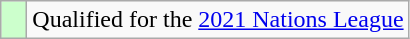<table class="wikitable" style="text-align:left;">
<tr>
<td width=10px bgcolor=#ccffcc></td>
<td>Qualified for the <a href='#'>2021 Nations League</a></td>
</tr>
</table>
